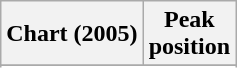<table class="wikitable sortable plainrowheaders" style="text-align:center;">
<tr>
<th scope="col">Chart (2005)</th>
<th scope="col">Peak<br>position</th>
</tr>
<tr>
</tr>
<tr>
</tr>
<tr>
</tr>
<tr>
</tr>
<tr>
</tr>
</table>
